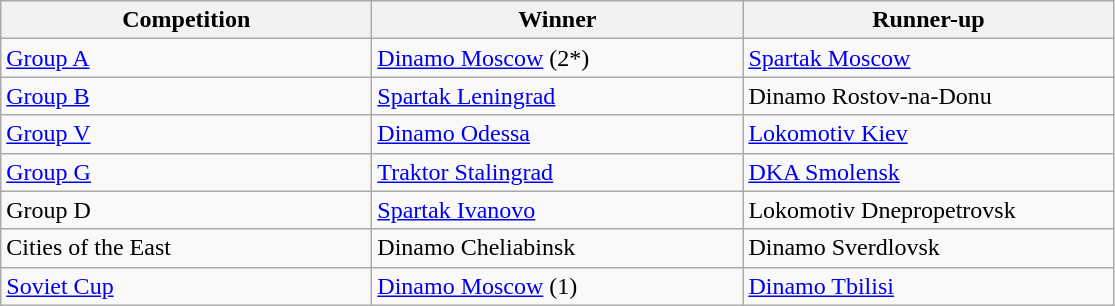<table class="wikitable">
<tr>
<th style="width:15em">Competition</th>
<th style="width:15em">Winner</th>
<th style="width:15em">Runner-up</th>
</tr>
<tr>
<td><a href='#'>Group A</a></td>
<td><a href='#'>Dinamo Moscow</a> (2*)</td>
<td><a href='#'>Spartak Moscow</a></td>
</tr>
<tr>
<td><a href='#'>Group B</a></td>
<td><a href='#'>Spartak Leningrad</a></td>
<td>Dinamo Rostov-na-Donu</td>
</tr>
<tr>
<td><a href='#'>Group V</a></td>
<td><a href='#'>Dinamo Odessa</a></td>
<td><a href='#'>Lokomotiv Kiev</a></td>
</tr>
<tr>
<td><a href='#'>Group G</a></td>
<td><a href='#'>Traktor Stalingrad</a></td>
<td><a href='#'>DKA Smolensk</a></td>
</tr>
<tr>
<td>Group D</td>
<td><a href='#'>Spartak Ivanovo</a></td>
<td>Lokomotiv Dnepropetrovsk</td>
</tr>
<tr>
<td>Cities of the East</td>
<td>Dinamo Cheliabinsk</td>
<td>Dinamo Sverdlovsk</td>
</tr>
<tr>
<td><a href='#'>Soviet Cup</a></td>
<td><a href='#'>Dinamo Moscow</a> (1)</td>
<td><a href='#'>Dinamo Tbilisi</a></td>
</tr>
</table>
